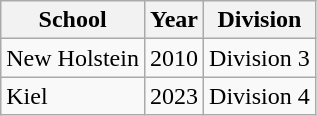<table class="wikitable">
<tr>
<th>School</th>
<th>Year</th>
<th>Division</th>
</tr>
<tr>
<td>New Holstein</td>
<td>2010</td>
<td>Division 3</td>
</tr>
<tr>
<td>Kiel</td>
<td>2023</td>
<td>Division 4</td>
</tr>
</table>
